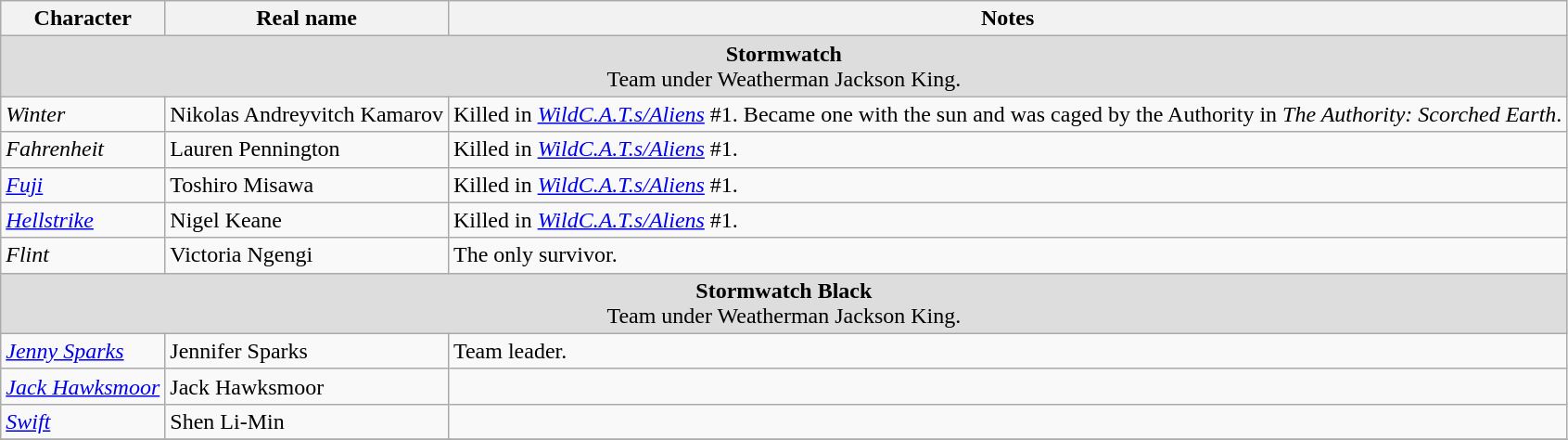<table class="wikitable">
<tr>
<th>Character</th>
<th>Real name</th>
<th>Notes</th>
</tr>
<tr bgcolor="#DDDDDD">
<td colspan=5 align=center><strong>Stormwatch</strong><br>Team under Weatherman Jackson King.</td>
</tr>
<tr>
<td><em>Winter</em></td>
<td>Nikolas Andreyvitch Kamarov</td>
<td>Killed in <em><a href='#'>WildC.A.T.s/Aliens</a></em> #1. Became one with the sun and was caged by the Authority in <em>The Authority: Scorched Earth</em>.</td>
</tr>
<tr>
<td><em>Fahrenheit</em></td>
<td>Lauren Pennington</td>
<td>Killed in <em><a href='#'>WildC.A.T.s/Aliens</a></em> #1.</td>
</tr>
<tr>
<td><em><a href='#'>Fuji</a></em></td>
<td>Toshiro Misawa</td>
<td>Killed in <em><a href='#'>WildC.A.T.s/Aliens</a></em> #1.</td>
</tr>
<tr>
<td><em><a href='#'>Hellstrike</a></em></td>
<td>Nigel Keane</td>
<td>Killed in <em><a href='#'>WildC.A.T.s/Aliens</a></em> #1.</td>
</tr>
<tr>
<td><em>Flint</em></td>
<td>Victoria Ngengi</td>
<td>The only survivor.</td>
</tr>
<tr bgcolor="#DDDDDD">
<td colspan=5 align=center><strong>Stormwatch Black</strong><br>Team under Weatherman Jackson King.</td>
</tr>
<tr>
<td><em><a href='#'>Jenny Sparks</a></em></td>
<td>Jennifer Sparks</td>
<td>Team leader.</td>
</tr>
<tr>
<td><em><a href='#'>Jack Hawksmoor</a></em></td>
<td>Jack Hawksmoor</td>
<td></td>
</tr>
<tr>
<td><em><a href='#'>Swift</a></em></td>
<td>Shen Li-Min</td>
<td></td>
</tr>
<tr>
</tr>
</table>
